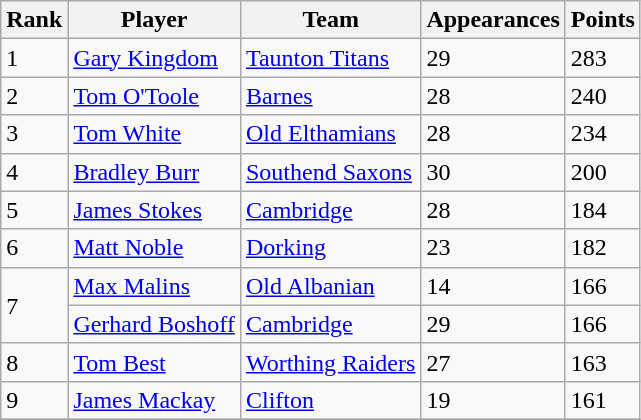<table class="wikitable">
<tr>
<th>Rank</th>
<th>Player</th>
<th>Team</th>
<th>Appearances</th>
<th>Points</th>
</tr>
<tr>
<td>1</td>
<td> <a href='#'>Gary Kingdom</a></td>
<td><a href='#'>Taunton Titans</a></td>
<td>29</td>
<td>283</td>
</tr>
<tr>
<td>2</td>
<td> <a href='#'>Tom O'Toole</a></td>
<td><a href='#'>Barnes</a></td>
<td>28</td>
<td>240</td>
</tr>
<tr>
<td>3</td>
<td> <a href='#'>Tom White</a></td>
<td><a href='#'>Old Elthamians</a></td>
<td>28</td>
<td>234</td>
</tr>
<tr>
<td>4</td>
<td> <a href='#'>Bradley Burr</a></td>
<td><a href='#'>Southend Saxons</a></td>
<td>30</td>
<td>200</td>
</tr>
<tr>
<td>5</td>
<td> <a href='#'>James Stokes</a></td>
<td><a href='#'>Cambridge</a></td>
<td>28</td>
<td>184</td>
</tr>
<tr>
<td>6</td>
<td> <a href='#'>Matt Noble</a></td>
<td><a href='#'>Dorking</a></td>
<td>23</td>
<td>182</td>
</tr>
<tr>
<td rowspan=2>7</td>
<td> <a href='#'>Max Malins</a></td>
<td><a href='#'>Old Albanian</a></td>
<td>14</td>
<td>166</td>
</tr>
<tr>
<td> <a href='#'>Gerhard Boshoff</a></td>
<td><a href='#'>Cambridge</a></td>
<td>29</td>
<td>166</td>
</tr>
<tr>
<td>8</td>
<td> <a href='#'>Tom Best</a></td>
<td><a href='#'>Worthing Raiders</a></td>
<td>27</td>
<td>163</td>
</tr>
<tr>
<td>9</td>
<td> <a href='#'>James Mackay</a></td>
<td><a href='#'>Clifton</a></td>
<td>19</td>
<td>161</td>
</tr>
<tr>
</tr>
</table>
